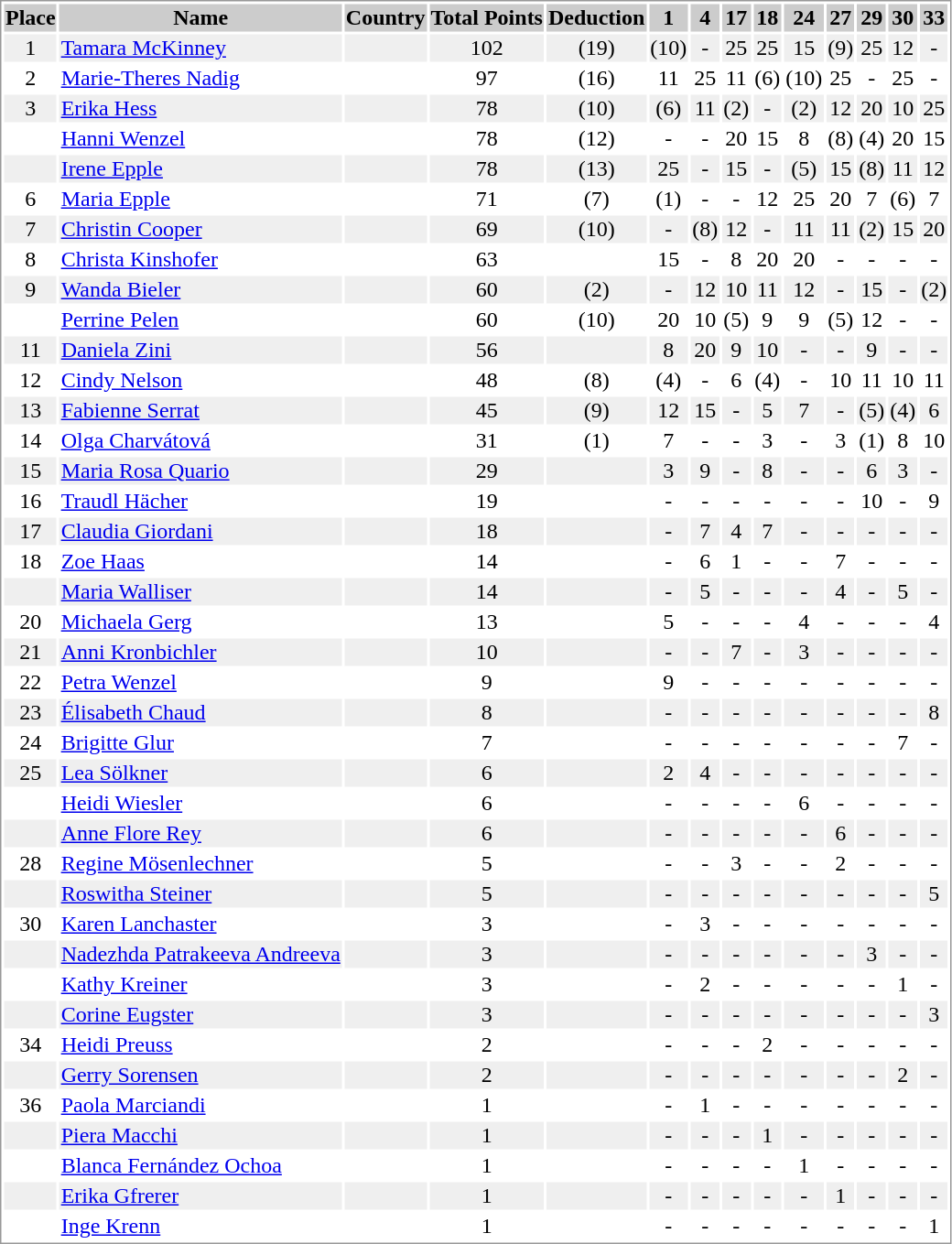<table border="0" style="border: 1px solid #999; background-color:#FFFFFF; text-align:center">
<tr align="center" bgcolor="#CCCCCC">
<th>Place</th>
<th>Name</th>
<th>Country</th>
<th>Total Points</th>
<th>Deduction</th>
<th>1</th>
<th>4</th>
<th>17</th>
<th>18</th>
<th>24</th>
<th>27</th>
<th>29</th>
<th>30</th>
<th>33</th>
</tr>
<tr bgcolor="#EFEFEF">
<td>1</td>
<td align="left"><a href='#'>Tamara McKinney</a></td>
<td align="left"></td>
<td>102</td>
<td>(19)</td>
<td>(10)</td>
<td>-</td>
<td>25</td>
<td>25</td>
<td>15</td>
<td>(9)</td>
<td>25</td>
<td>12</td>
<td>-</td>
</tr>
<tr>
<td>2</td>
<td align="left"><a href='#'>Marie-Theres Nadig</a></td>
<td align="left"></td>
<td>97</td>
<td>(16)</td>
<td>11</td>
<td>25</td>
<td>11</td>
<td>(6)</td>
<td>(10)</td>
<td>25</td>
<td>-</td>
<td>25</td>
<td>-</td>
</tr>
<tr bgcolor="#EFEFEF">
<td>3</td>
<td align="left"><a href='#'>Erika Hess</a></td>
<td align="left"></td>
<td>78</td>
<td>(10)</td>
<td>(6)</td>
<td>11</td>
<td>(2)</td>
<td>-</td>
<td>(2)</td>
<td>12</td>
<td>20</td>
<td>10</td>
<td>25</td>
</tr>
<tr>
<td></td>
<td align="left"><a href='#'>Hanni Wenzel</a></td>
<td align="left"></td>
<td>78</td>
<td>(12)</td>
<td>-</td>
<td>-</td>
<td>20</td>
<td>15</td>
<td>8</td>
<td>(8)</td>
<td>(4)</td>
<td>20</td>
<td>15</td>
</tr>
<tr bgcolor="#EFEFEF">
<td></td>
<td align="left"><a href='#'>Irene Epple</a></td>
<td align="left"></td>
<td>78</td>
<td>(13)</td>
<td>25</td>
<td>-</td>
<td>15</td>
<td>-</td>
<td>(5)</td>
<td>15</td>
<td>(8)</td>
<td>11</td>
<td>12</td>
</tr>
<tr>
<td>6</td>
<td align="left"><a href='#'>Maria Epple</a></td>
<td align="left"></td>
<td>71</td>
<td>(7)</td>
<td>(1)</td>
<td>-</td>
<td>-</td>
<td>12</td>
<td>25</td>
<td>20</td>
<td>7</td>
<td>(6)</td>
<td>7</td>
</tr>
<tr bgcolor="#EFEFEF">
<td>7</td>
<td align="left"><a href='#'>Christin Cooper</a></td>
<td align="left"></td>
<td>69</td>
<td>(10)</td>
<td>-</td>
<td>(8)</td>
<td>12</td>
<td>-</td>
<td>11</td>
<td>11</td>
<td>(2)</td>
<td>15</td>
<td>20</td>
</tr>
<tr>
<td>8</td>
<td align="left"><a href='#'>Christa Kinshofer</a></td>
<td align="left"></td>
<td>63</td>
<td></td>
<td>15</td>
<td>-</td>
<td>8</td>
<td>20</td>
<td>20</td>
<td>-</td>
<td>-</td>
<td>-</td>
<td>-</td>
</tr>
<tr bgcolor="#EFEFEF">
<td>9</td>
<td align="left"><a href='#'>Wanda Bieler</a></td>
<td align="left"></td>
<td>60</td>
<td>(2)</td>
<td>-</td>
<td>12</td>
<td>10</td>
<td>11</td>
<td>12</td>
<td>-</td>
<td>15</td>
<td>-</td>
<td>(2)</td>
</tr>
<tr>
<td></td>
<td align="left"><a href='#'>Perrine Pelen</a></td>
<td align="left"></td>
<td>60</td>
<td>(10)</td>
<td>20</td>
<td>10</td>
<td>(5)</td>
<td>9</td>
<td>9</td>
<td>(5)</td>
<td>12</td>
<td>-</td>
<td>-</td>
</tr>
<tr bgcolor="#EFEFEF">
<td>11</td>
<td align="left"><a href='#'>Daniela Zini</a></td>
<td align="left"></td>
<td>56</td>
<td></td>
<td>8</td>
<td>20</td>
<td>9</td>
<td>10</td>
<td>-</td>
<td>-</td>
<td>9</td>
<td>-</td>
<td>-</td>
</tr>
<tr>
<td>12</td>
<td align="left"><a href='#'>Cindy Nelson</a></td>
<td align="left"></td>
<td>48</td>
<td>(8)</td>
<td>(4)</td>
<td>-</td>
<td>6</td>
<td>(4)</td>
<td>-</td>
<td>10</td>
<td>11</td>
<td>10</td>
<td>11</td>
</tr>
<tr bgcolor="#EFEFEF">
<td>13</td>
<td align="left"><a href='#'>Fabienne Serrat</a></td>
<td align="left"></td>
<td>45</td>
<td>(9)</td>
<td>12</td>
<td>15</td>
<td>-</td>
<td>5</td>
<td>7</td>
<td>-</td>
<td>(5)</td>
<td>(4)</td>
<td>6</td>
</tr>
<tr>
<td>14</td>
<td align="left"><a href='#'>Olga Charvátová</a></td>
<td align="left"></td>
<td>31</td>
<td>(1)</td>
<td>7</td>
<td>-</td>
<td>-</td>
<td>3</td>
<td>-</td>
<td>3</td>
<td>(1)</td>
<td>8</td>
<td>10</td>
</tr>
<tr bgcolor="#EFEFEF">
<td>15</td>
<td align="left"><a href='#'>Maria Rosa Quario</a></td>
<td align="left"></td>
<td>29</td>
<td></td>
<td>3</td>
<td>9</td>
<td>-</td>
<td>8</td>
<td>-</td>
<td>-</td>
<td>6</td>
<td>3</td>
<td>-</td>
</tr>
<tr>
<td>16</td>
<td align="left"><a href='#'>Traudl Hächer</a></td>
<td align="left"></td>
<td>19</td>
<td></td>
<td>-</td>
<td>-</td>
<td>-</td>
<td>-</td>
<td>-</td>
<td>-</td>
<td>10</td>
<td>-</td>
<td>9</td>
</tr>
<tr bgcolor="#EFEFEF">
<td>17</td>
<td align="left"><a href='#'>Claudia Giordani</a></td>
<td align="left"></td>
<td>18</td>
<td></td>
<td>-</td>
<td>7</td>
<td>4</td>
<td>7</td>
<td>-</td>
<td>-</td>
<td>-</td>
<td>-</td>
<td>-</td>
</tr>
<tr>
<td>18</td>
<td align="left"><a href='#'>Zoe Haas</a></td>
<td align="left"></td>
<td>14</td>
<td></td>
<td>-</td>
<td>6</td>
<td>1</td>
<td>-</td>
<td>-</td>
<td>7</td>
<td>-</td>
<td>-</td>
<td>-</td>
</tr>
<tr bgcolor="#EFEFEF">
<td></td>
<td align="left"><a href='#'>Maria Walliser</a></td>
<td align="left"></td>
<td>14</td>
<td></td>
<td>-</td>
<td>5</td>
<td>-</td>
<td>-</td>
<td>-</td>
<td>4</td>
<td>-</td>
<td>5</td>
<td>-</td>
</tr>
<tr>
<td>20</td>
<td align="left"><a href='#'>Michaela Gerg</a></td>
<td align="left"></td>
<td>13</td>
<td></td>
<td>5</td>
<td>-</td>
<td>-</td>
<td>-</td>
<td>4</td>
<td>-</td>
<td>-</td>
<td>-</td>
<td>4</td>
</tr>
<tr bgcolor="#EFEFEF">
<td>21</td>
<td align="left"><a href='#'>Anni Kronbichler</a></td>
<td align="left"></td>
<td>10</td>
<td></td>
<td>-</td>
<td>-</td>
<td>7</td>
<td>-</td>
<td>3</td>
<td>-</td>
<td>-</td>
<td>-</td>
<td>-</td>
</tr>
<tr>
<td>22</td>
<td align="left"><a href='#'>Petra Wenzel</a></td>
<td align="left"></td>
<td>9</td>
<td></td>
<td>9</td>
<td>-</td>
<td>-</td>
<td>-</td>
<td>-</td>
<td>-</td>
<td>-</td>
<td>-</td>
<td>-</td>
</tr>
<tr bgcolor="#EFEFEF">
<td>23</td>
<td align="left"><a href='#'>Élisabeth Chaud</a></td>
<td align="left"></td>
<td>8</td>
<td></td>
<td>-</td>
<td>-</td>
<td>-</td>
<td>-</td>
<td>-</td>
<td>-</td>
<td>-</td>
<td>-</td>
<td>8</td>
</tr>
<tr>
<td>24</td>
<td align="left"><a href='#'>Brigitte Glur</a></td>
<td align="left"></td>
<td>7</td>
<td></td>
<td>-</td>
<td>-</td>
<td>-</td>
<td>-</td>
<td>-</td>
<td>-</td>
<td>-</td>
<td>7</td>
<td>-</td>
</tr>
<tr bgcolor="#EFEFEF">
<td>25</td>
<td align="left"><a href='#'>Lea Sölkner</a></td>
<td align="left"></td>
<td>6</td>
<td></td>
<td>2</td>
<td>4</td>
<td>-</td>
<td>-</td>
<td>-</td>
<td>-</td>
<td>-</td>
<td>-</td>
<td>-</td>
</tr>
<tr>
<td></td>
<td align="left"><a href='#'>Heidi Wiesler</a></td>
<td align="left"></td>
<td>6</td>
<td></td>
<td>-</td>
<td>-</td>
<td>-</td>
<td>-</td>
<td>6</td>
<td>-</td>
<td>-</td>
<td>-</td>
<td>-</td>
</tr>
<tr bgcolor="#EFEFEF">
<td></td>
<td align="left"><a href='#'>Anne Flore Rey</a></td>
<td align="left"></td>
<td>6</td>
<td></td>
<td>-</td>
<td>-</td>
<td>-</td>
<td>-</td>
<td>-</td>
<td>6</td>
<td>-</td>
<td>-</td>
<td>-</td>
</tr>
<tr>
<td>28</td>
<td align="left"><a href='#'>Regine Mösenlechner</a></td>
<td align="left"></td>
<td>5</td>
<td></td>
<td>-</td>
<td>-</td>
<td>3</td>
<td>-</td>
<td>-</td>
<td>2</td>
<td>-</td>
<td>-</td>
<td>-</td>
</tr>
<tr bgcolor="#EFEFEF">
<td></td>
<td align="left"><a href='#'>Roswitha Steiner</a></td>
<td align="left"></td>
<td>5</td>
<td></td>
<td>-</td>
<td>-</td>
<td>-</td>
<td>-</td>
<td>-</td>
<td>-</td>
<td>-</td>
<td>-</td>
<td>5</td>
</tr>
<tr>
<td>30</td>
<td align="left"><a href='#'>Karen Lanchaster</a></td>
<td align="left"></td>
<td>3</td>
<td></td>
<td>-</td>
<td>3</td>
<td>-</td>
<td>-</td>
<td>-</td>
<td>-</td>
<td>-</td>
<td>-</td>
<td>-</td>
</tr>
<tr bgcolor="#EFEFEF">
<td></td>
<td align="left"><a href='#'>Nadezhda Patrakeeva Andreeva</a></td>
<td align="left"></td>
<td>3</td>
<td></td>
<td>-</td>
<td>-</td>
<td>-</td>
<td>-</td>
<td>-</td>
<td>-</td>
<td>3</td>
<td>-</td>
<td>-</td>
</tr>
<tr>
<td></td>
<td align="left"><a href='#'>Kathy Kreiner</a></td>
<td align="left"></td>
<td>3</td>
<td></td>
<td>-</td>
<td>2</td>
<td>-</td>
<td>-</td>
<td>-</td>
<td>-</td>
<td>-</td>
<td>1</td>
<td>-</td>
</tr>
<tr bgcolor="#EFEFEF">
<td></td>
<td align="left"><a href='#'>Corine Eugster</a></td>
<td align="left"></td>
<td>3</td>
<td></td>
<td>-</td>
<td>-</td>
<td>-</td>
<td>-</td>
<td>-</td>
<td>-</td>
<td>-</td>
<td>-</td>
<td>3</td>
</tr>
<tr>
<td>34</td>
<td align="left"><a href='#'>Heidi Preuss</a></td>
<td align="left"></td>
<td>2</td>
<td></td>
<td>-</td>
<td>-</td>
<td>-</td>
<td>2</td>
<td>-</td>
<td>-</td>
<td>-</td>
<td>-</td>
<td>-</td>
</tr>
<tr bgcolor="#EFEFEF">
<td></td>
<td align="left"><a href='#'>Gerry Sorensen</a></td>
<td align="left"></td>
<td>2</td>
<td></td>
<td>-</td>
<td>-</td>
<td>-</td>
<td>-</td>
<td>-</td>
<td>-</td>
<td>-</td>
<td>2</td>
<td>-</td>
</tr>
<tr>
<td>36</td>
<td align="left"><a href='#'>Paola Marciandi</a></td>
<td align="left"></td>
<td>1</td>
<td></td>
<td>-</td>
<td>1</td>
<td>-</td>
<td>-</td>
<td>-</td>
<td>-</td>
<td>-</td>
<td>-</td>
<td>-</td>
</tr>
<tr bgcolor="#EFEFEF">
<td></td>
<td align="left"><a href='#'>Piera Macchi</a></td>
<td align="left"></td>
<td>1</td>
<td></td>
<td>-</td>
<td>-</td>
<td>-</td>
<td>1</td>
<td>-</td>
<td>-</td>
<td>-</td>
<td>-</td>
<td>-</td>
</tr>
<tr>
<td></td>
<td align="left"><a href='#'>Blanca Fernández Ochoa</a></td>
<td align="left"></td>
<td>1</td>
<td></td>
<td>-</td>
<td>-</td>
<td>-</td>
<td>-</td>
<td>1</td>
<td>-</td>
<td>-</td>
<td>-</td>
<td>-</td>
</tr>
<tr bgcolor="#EFEFEF">
<td></td>
<td align="left"><a href='#'>Erika Gfrerer</a></td>
<td align="left"></td>
<td>1</td>
<td></td>
<td>-</td>
<td>-</td>
<td>-</td>
<td>-</td>
<td>-</td>
<td>1</td>
<td>-</td>
<td>-</td>
<td>-</td>
</tr>
<tr>
<td></td>
<td align="left"><a href='#'>Inge Krenn</a></td>
<td align="left"></td>
<td>1</td>
<td></td>
<td>-</td>
<td>-</td>
<td>-</td>
<td>-</td>
<td>-</td>
<td>-</td>
<td>-</td>
<td>-</td>
<td>1</td>
</tr>
</table>
